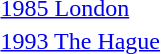<table>
<tr>
<td><a href='#'>1985 London</a></td>
<td></td>
<td></td>
<td></td>
</tr>
<tr>
<td><a href='#'>1993 The Hague</a></td>
<td></td>
<td></td>
<td></td>
</tr>
</table>
